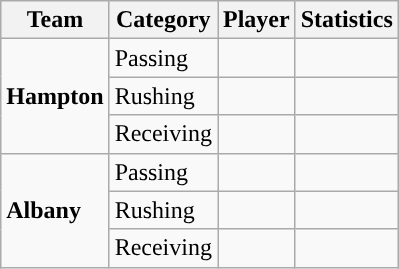<table class="wikitable" style="float: right;">
<tr>
<th>Team</th>
<th>Category</th>
<th>Player</th>
<th>Statistics</th>
</tr>
<tr>
<td rowspan=3><strong>Hampton</strong></td>
<td>Passing</td>
<td></td>
<td></td>
</tr>
<tr>
<td>Rushing</td>
<td></td>
<td></td>
</tr>
<tr>
<td>Receiving</td>
<td></td>
<td></td>
</tr>
<tr>
<td rowspan=3><strong>Albany</strong></td>
<td>Passing</td>
<td></td>
<td></td>
</tr>
<tr>
<td>Rushing</td>
<td></td>
<td></td>
</tr>
<tr>
<td>Receiving</td>
<td></td>
<td></td>
</tr>
</table>
